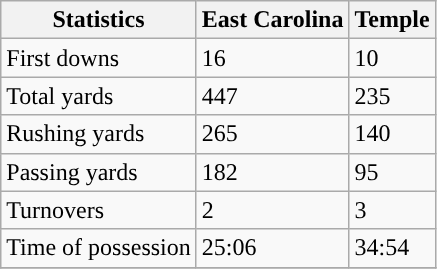<table class="wikitable">
<tr>
<th>Statistics</th>
<th>East Carolina</th>
<th>Temple</th>
</tr>
<tr>
<td>First downs</td>
<td>16</td>
<td>10</td>
</tr>
<tr>
<td>Total yards</td>
<td>447</td>
<td>235</td>
</tr>
<tr>
<td>Rushing yards</td>
<td>265</td>
<td>140</td>
</tr>
<tr>
<td>Passing yards</td>
<td>182</td>
<td>95</td>
</tr>
<tr>
<td>Turnovers</td>
<td>2</td>
<td>3</td>
</tr>
<tr>
<td>Time of possession</td>
<td>25:06</td>
<td>34:54</td>
</tr>
<tr>
</tr>
</table>
